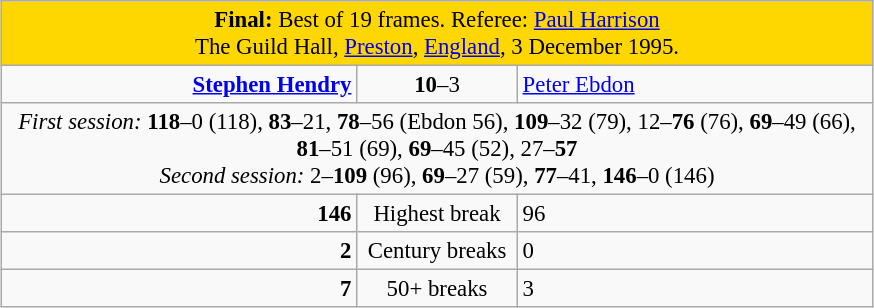<table class="wikitable" style="font-size: 95%; margin: 1em auto 1em auto;">
<tr>
<td colspan="3" align="center" bgcolor="#ffd700"><strong>Final:</strong> Best of 19 frames. Referee: <a href='#'>Paul Harrison</a><br>The Guild Hall, <a href='#'>Preston</a>, <a href='#'>England</a>, 3 December 1995.</td>
</tr>
<tr>
<td width="230" align="right"><strong><a href='#'>Stephen Hendry</a></strong><br></td>
<td width="100" align="center"><strong>10</strong>–3</td>
<td width="230"><a href='#'>Peter Ebdon</a><br></td>
</tr>
<tr>
<td colspan="3" align="center" style="font-size: 100%"><em>First session:</em> <strong>118</strong>–0 (118), <strong>83</strong>–21, <strong>78</strong>–56 (Ebdon 56), <strong>109</strong>–32 (79), 12–<strong>76</strong> (76), <strong>69</strong>–49 (66), <strong>81</strong>–51 (69), <strong>69</strong>–45 (52), 27–<strong>57</strong><br><em>Second session:</em> 2–<strong>109</strong> (96), <strong>69</strong>–27 (59), <strong>77</strong>–41, <strong>146</strong>–0 (146)</td>
</tr>
<tr>
<td align="right"><strong>146</strong></td>
<td align="center">Highest break</td>
<td>96</td>
</tr>
<tr>
<td align="right"><strong>2</strong></td>
<td align="center">Century breaks</td>
<td>0</td>
</tr>
<tr>
<td align="right"><strong>7</strong></td>
<td align="center">50+ breaks</td>
<td>3</td>
</tr>
</table>
